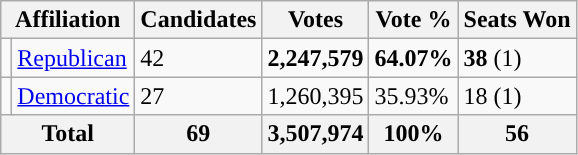<table class="wikitable">
<tr>
<th colspan="2">Affiliation</th>
<th>Candidates</th>
<th>Votes</th>
<th>Vote %</th>
<th>Seats Won</th>
</tr>
<tr>
<td style="background-color:"></td>
<td><a href='#'>Republican</a></td>
<td>42</td>
<td><strong>2,247,579</strong></td>
<td><strong>64.07%</strong></td>
<td><strong>38</strong> (1)</td>
</tr>
<tr>
<td style="background-color:"></td>
<td><a href='#'>Democratic</a></td>
<td>27</td>
<td>1,260,395</td>
<td>35.93%</td>
<td>18 (1)</td>
</tr>
<tr>
<th colspan="2">Total</th>
<th>69</th>
<th>3,507,974</th>
<th>100%</th>
<th>56</th>
</tr>
</table>
